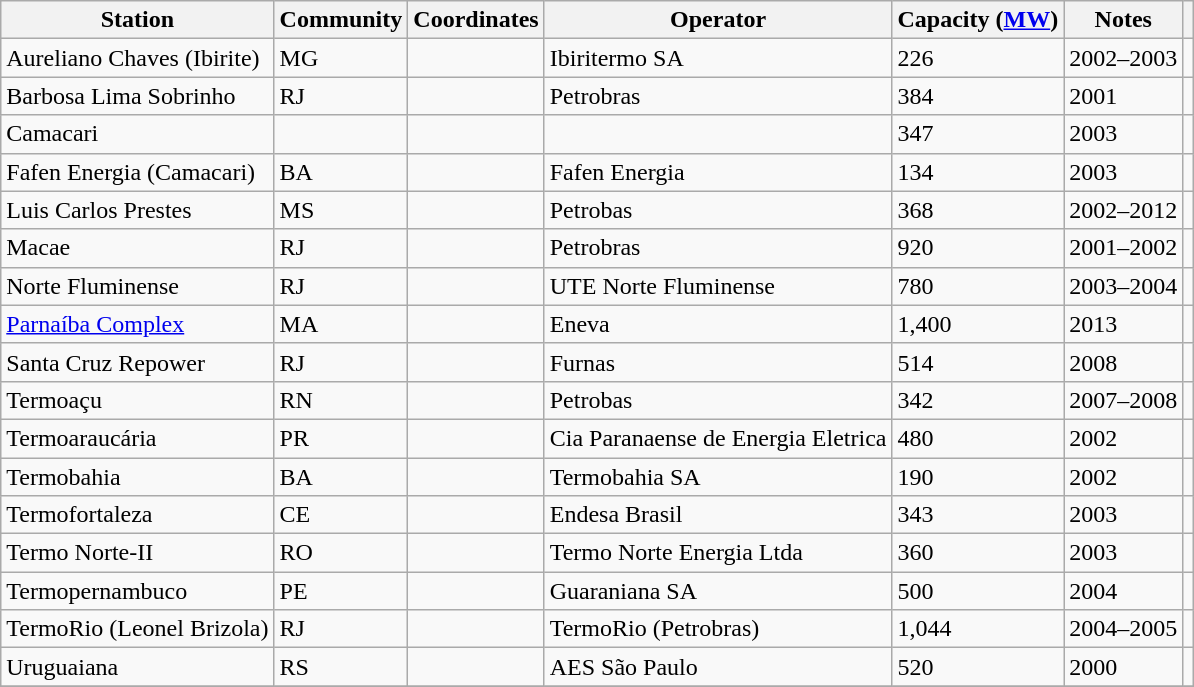<table class="wikitable sortable">
<tr>
<th>Station</th>
<th>Community</th>
<th>Coordinates</th>
<th>Operator</th>
<th>Capacity (<a href='#'>MW</a>)</th>
<th>Notes</th>
<th></th>
</tr>
<tr>
<td>Aureliano Chaves (Ibirite)</td>
<td>MG</td>
<td></td>
<td>Ibiritermo SA</td>
<td>226</td>
<td>2002–2003</td>
<td></td>
</tr>
<tr>
<td>Barbosa Lima Sobrinho</td>
<td>RJ</td>
<td></td>
<td>Petrobras</td>
<td>384</td>
<td>2001</td>
<td></td>
</tr>
<tr>
<td>Camacari</td>
<td></td>
<td></td>
<td></td>
<td>347</td>
<td>2003</td>
<td></td>
</tr>
<tr>
<td>Fafen Energia (Camacari)</td>
<td>BA</td>
<td></td>
<td>Fafen Energia</td>
<td>134</td>
<td>2003</td>
<td></td>
</tr>
<tr>
<td>Luis Carlos Prestes</td>
<td>MS</td>
<td></td>
<td>Petrobas</td>
<td>368</td>
<td>2002–2012</td>
<td></td>
</tr>
<tr>
<td>Macae</td>
<td>RJ</td>
<td></td>
<td>Petrobras</td>
<td>920</td>
<td>2001–2002</td>
<td></td>
</tr>
<tr>
<td>Norte Fluminense</td>
<td>RJ</td>
<td></td>
<td>UTE Norte Fluminense</td>
<td>780</td>
<td>2003–2004</td>
<td></td>
</tr>
<tr>
<td><a href='#'>Parnaíba Complex</a></td>
<td>MA</td>
<td></td>
<td>Eneva</td>
<td>1,400</td>
<td>2013</td>
<td></td>
</tr>
<tr>
<td>Santa Cruz Repower</td>
<td>RJ</td>
<td></td>
<td>Furnas</td>
<td>514</td>
<td>2008</td>
<td></td>
</tr>
<tr>
<td>Termoaçu</td>
<td>RN</td>
<td></td>
<td>Petrobas</td>
<td>342</td>
<td>2007–2008</td>
<td></td>
</tr>
<tr>
<td>Termoaraucária</td>
<td>PR</td>
<td></td>
<td>Cia Paranaense de Energia Eletrica</td>
<td>480</td>
<td>2002</td>
<td></td>
</tr>
<tr>
<td>Termobahia</td>
<td>BA</td>
<td></td>
<td>Termobahia SA</td>
<td>190</td>
<td>2002</td>
<td></td>
</tr>
<tr>
<td>Termofortaleza</td>
<td>CE</td>
<td></td>
<td>Endesa Brasil</td>
<td>343</td>
<td>2003</td>
<td></td>
</tr>
<tr>
<td>Termo Norte-II</td>
<td>RO</td>
<td></td>
<td>Termo Norte Energia Ltda</td>
<td>360</td>
<td>2003</td>
<td></td>
</tr>
<tr>
<td>Termopernambuco</td>
<td>PE</td>
<td></td>
<td>Guaraniana SA</td>
<td>500</td>
<td>2004</td>
<td></td>
</tr>
<tr>
<td>TermoRio (Leonel Brizola)</td>
<td>RJ</td>
<td></td>
<td>TermoRio (Petrobras)</td>
<td>1,044</td>
<td>2004–2005</td>
<td></td>
</tr>
<tr>
<td>Uruguaiana</td>
<td>RS</td>
<td></td>
<td>AES São Paulo</td>
<td>520</td>
<td>2000</td>
<td></td>
</tr>
<tr>
</tr>
</table>
